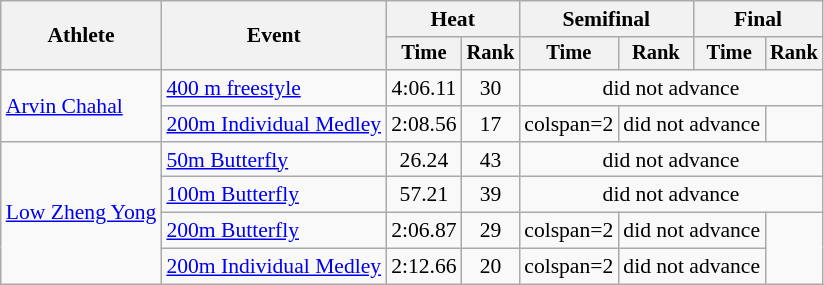<table class=wikitable style="font-size:90%">
<tr>
<th rowspan=2>Athlete</th>
<th rowspan=2>Event</th>
<th colspan="2">Heat</th>
<th colspan="2">Semifinal</th>
<th colspan="2">Final</th>
</tr>
<tr style="font-size:95%">
<th>Time</th>
<th>Rank</th>
<th>Time</th>
<th>Rank</th>
<th>Time</th>
<th>Rank</th>
</tr>
<tr align=center>
<td align=left rowspan=2><a href='#'>Arvin Chahal</a></td>
<td align=left><a href='#'>400 m freestyle</a></td>
<td>4:06.11</td>
<td>30</td>
<td colspan=4>did not advance</td>
</tr>
<tr align=center>
<td align=left><a href='#'>200m Individual Medley</a></td>
<td>2:08.56</td>
<td>17</td>
<td>colspan=2 </td>
<td colspan=2>did not advance</td>
</tr>
<tr align=center>
<td align=left rowspan=4><a href='#'>Low Zheng Yong</a></td>
<td align=left><a href='#'>50m Butterfly</a></td>
<td>26.24</td>
<td>43</td>
<td colspan=4>did not advance</td>
</tr>
<tr align=center>
<td align=left><a href='#'>100m Butterfly</a></td>
<td>57.21</td>
<td>39</td>
<td colspan=4>did not advance</td>
</tr>
<tr align=center>
<td align=left><a href='#'>200m Butterfly</a></td>
<td>2:06.87</td>
<td>29</td>
<td>colspan=2 </td>
<td colspan=2>did not advance</td>
</tr>
<tr align=center>
<td align=left><a href='#'>200m Individual Medley</a></td>
<td>2:12.66</td>
<td>20</td>
<td>colspan=2 </td>
<td colspan=2>did not advance</td>
</tr>
</table>
